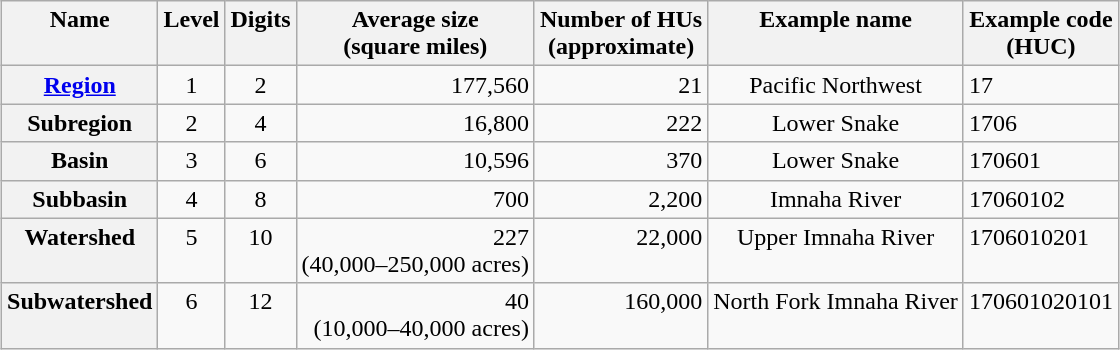<table class="wikitable" border="1" style="margin: 1em auto 1em auto;">
<tr valign="top">
<th scope="col">Name</th>
<th scope="col">Level</th>
<th scope="col">Digits</th>
<th scope="col">Average size<br>(square miles)</th>
<th scope="col">Number of HUs<br>(approximate)</th>
<th scope="col">Example name</th>
<th scope="col">Example code<br>(HUC)</th>
</tr>
<tr valign="top">
<th scope="row"><a href='#'>Region</a></th>
<td align="center">1</td>
<td align="center">2</td>
<td align="right">177,560</td>
<td align="right">21</td>
<td align="center">Pacific Northwest</td>
<td>17</td>
</tr>
<tr valign="top">
<th scope="row">Subregion</th>
<td align="center">2</td>
<td align="center">4</td>
<td align="right">16,800</td>
<td align="right">222</td>
<td align="center">Lower Snake</td>
<td>1706</td>
</tr>
<tr valign="top">
<th scope="row">Basin</th>
<td align="center">3</td>
<td align="center">6</td>
<td align="right">10,596</td>
<td align="right">370</td>
<td align="center">Lower Snake</td>
<td>170601</td>
</tr>
<tr valign="top">
<th scope="row">Subbasin</th>
<td align="center">4</td>
<td align="center">8</td>
<td align="right">700</td>
<td align="right">2,200</td>
<td align="center">Imnaha River</td>
<td>17060102</td>
</tr>
<tr valign="top">
<th scope="row">Watershed</th>
<td align="center">5</td>
<td align="center">10</td>
<td align="right">227<br>(40,000–250,000 acres)</td>
<td align="right">22,000</td>
<td align="center">Upper Imnaha River</td>
<td>1706010201</td>
</tr>
<tr valign="top">
<th scope="row">Subwatershed</th>
<td align="center">6</td>
<td align="center">12</td>
<td align="right">40<br>(10,000–40,000 acres)</td>
<td align="right">160,000</td>
<td align="center">North Fork Imnaha River</td>
<td>170601020101</td>
</tr>
</table>
